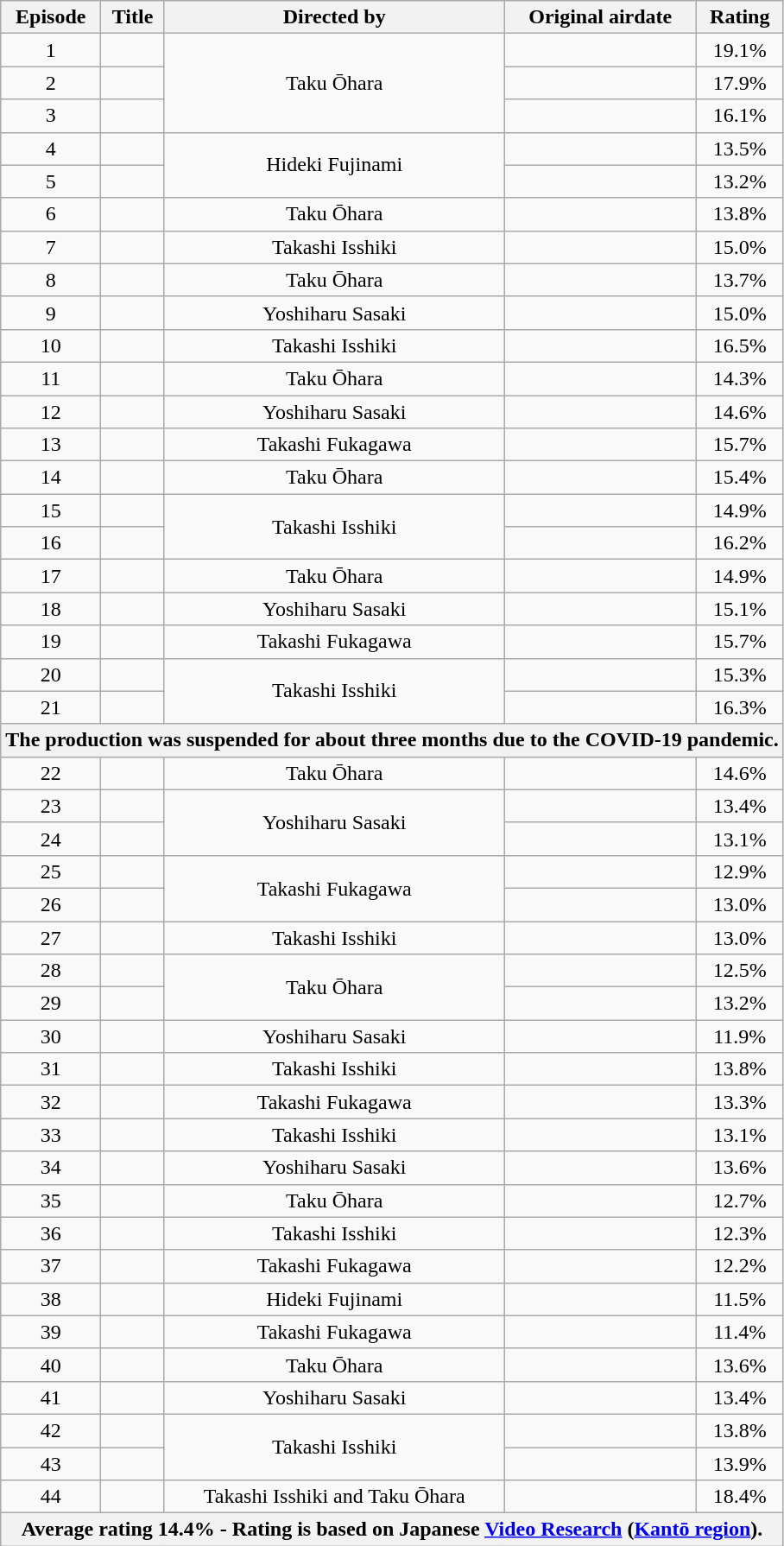<table class="wikitable" style="text-align: center;">
<tr>
<th>Episode</th>
<th>Title</th>
<th>Directed by</th>
<th>Original airdate</th>
<th>Rating</th>
</tr>
<tr>
<td>1</td>
<td></td>
<td rowspan=3>Taku Ōhara</td>
<td></td>
<td><span>19.1%</span></td>
</tr>
<tr>
<td>2</td>
<td></td>
<td></td>
<td>17.9%</td>
</tr>
<tr>
<td>3</td>
<td></td>
<td></td>
<td>16.1%</td>
</tr>
<tr>
<td>4</td>
<td></td>
<td rowspan=2>Hideki Fujinami</td>
<td></td>
<td>13.5%</td>
</tr>
<tr>
<td>5</td>
<td></td>
<td></td>
<td>13.2%</td>
</tr>
<tr>
<td>6</td>
<td></td>
<td>Taku Ōhara</td>
<td></td>
<td>13.8%</td>
</tr>
<tr>
<td>7</td>
<td></td>
<td>Takashi Isshiki</td>
<td></td>
<td>15.0%</td>
</tr>
<tr>
<td>8</td>
<td></td>
<td>Taku Ōhara</td>
<td></td>
<td>13.7%</td>
</tr>
<tr>
<td>9</td>
<td></td>
<td>Yoshiharu Sasaki</td>
<td></td>
<td>15.0%</td>
</tr>
<tr>
<td>10</td>
<td></td>
<td>Takashi Isshiki</td>
<td></td>
<td>16.5%</td>
</tr>
<tr>
<td>11</td>
<td></td>
<td>Taku Ōhara</td>
<td></td>
<td>14.3%</td>
</tr>
<tr>
<td>12</td>
<td></td>
<td>Yoshiharu Sasaki</td>
<td></td>
<td>14.6%</td>
</tr>
<tr>
<td>13</td>
<td></td>
<td>Takashi Fukagawa</td>
<td></td>
<td>15.7%</td>
</tr>
<tr>
<td>14</td>
<td></td>
<td>Taku Ōhara</td>
<td></td>
<td>15.4%</td>
</tr>
<tr>
<td>15</td>
<td></td>
<td rowspan=2>Takashi Isshiki</td>
<td></td>
<td>14.9%</td>
</tr>
<tr>
<td>16</td>
<td></td>
<td></td>
<td>16.2%</td>
</tr>
<tr>
<td>17</td>
<td></td>
<td>Taku Ōhara</td>
<td></td>
<td>14.9%</td>
</tr>
<tr>
<td>18</td>
<td></td>
<td>Yoshiharu Sasaki</td>
<td></td>
<td>15.1%</td>
</tr>
<tr>
<td>19</td>
<td></td>
<td>Takashi Fukagawa</td>
<td></td>
<td>15.7%</td>
</tr>
<tr>
<td>20</td>
<td></td>
<td rowspan=2>Takashi Isshiki</td>
<td></td>
<td>15.3%</td>
</tr>
<tr>
<td>21</td>
<td></td>
<td></td>
<td>16.3%</td>
</tr>
<tr>
<th colspan="5">The production was suspended for about three months due to the COVID-19 pandemic.</th>
</tr>
<tr>
<td>22</td>
<td></td>
<td>Taku Ōhara</td>
<td></td>
<td>14.6%</td>
</tr>
<tr>
<td>23</td>
<td></td>
<td rowspan=2>Yoshiharu Sasaki</td>
<td></td>
<td>13.4%</td>
</tr>
<tr>
<td>24</td>
<td></td>
<td></td>
<td>13.1%</td>
</tr>
<tr>
<td>25</td>
<td></td>
<td rowspan=2>Takashi Fukagawa</td>
<td></td>
<td>12.9%</td>
</tr>
<tr>
<td>26</td>
<td></td>
<td></td>
<td>13.0%</td>
</tr>
<tr>
<td>27</td>
<td></td>
<td>Takashi Isshiki</td>
<td></td>
<td>13.0%</td>
</tr>
<tr>
<td>28</td>
<td></td>
<td rowspan=2>Taku Ōhara</td>
<td></td>
<td>12.5%</td>
</tr>
<tr>
<td>29</td>
<td></td>
<td></td>
<td>13.2%</td>
</tr>
<tr>
<td>30</td>
<td></td>
<td>Yoshiharu Sasaki</td>
<td></td>
<td>11.9%</td>
</tr>
<tr>
<td>31</td>
<td></td>
<td>Takashi Isshiki</td>
<td></td>
<td>13.8%</td>
</tr>
<tr>
<td>32</td>
<td></td>
<td>Takashi Fukagawa</td>
<td></td>
<td>13.3%</td>
</tr>
<tr>
<td>33</td>
<td></td>
<td>Takashi Isshiki</td>
<td></td>
<td>13.1%</td>
</tr>
<tr>
<td>34</td>
<td></td>
<td>Yoshiharu Sasaki</td>
<td></td>
<td>13.6%</td>
</tr>
<tr>
<td>35</td>
<td></td>
<td>Taku Ōhara</td>
<td></td>
<td>12.7%</td>
</tr>
<tr>
<td>36</td>
<td></td>
<td>Takashi Isshiki</td>
<td></td>
<td>12.3%</td>
</tr>
<tr>
<td>37</td>
<td></td>
<td>Takashi Fukagawa</td>
<td></td>
<td>12.2%</td>
</tr>
<tr>
<td>38</td>
<td></td>
<td>Hideki Fujinami</td>
<td></td>
<td>11.5%</td>
</tr>
<tr>
<td>39</td>
<td></td>
<td>Takashi Fukagawa</td>
<td></td>
<td><span>11.4%</span></td>
</tr>
<tr>
<td>40</td>
<td></td>
<td>Taku Ōhara</td>
<td></td>
<td>13.6%</td>
</tr>
<tr>
<td>41</td>
<td></td>
<td>Yoshiharu Sasaki</td>
<td></td>
<td>13.4%</td>
</tr>
<tr>
<td>42</td>
<td></td>
<td rowspan=2>Takashi Isshiki</td>
<td></td>
<td>13.8%</td>
</tr>
<tr>
<td>43</td>
<td></td>
<td></td>
<td>13.9%</td>
</tr>
<tr>
<td>44</td>
<td></td>
<td>Takashi Isshiki and Taku Ōhara</td>
<td></td>
<td>18.4%</td>
</tr>
<tr>
<th colspan="5">Average rating 14.4% - Rating is based on Japanese <a href='#'>Video Research</a> (<a href='#'>Kantō region</a>).</th>
</tr>
</table>
